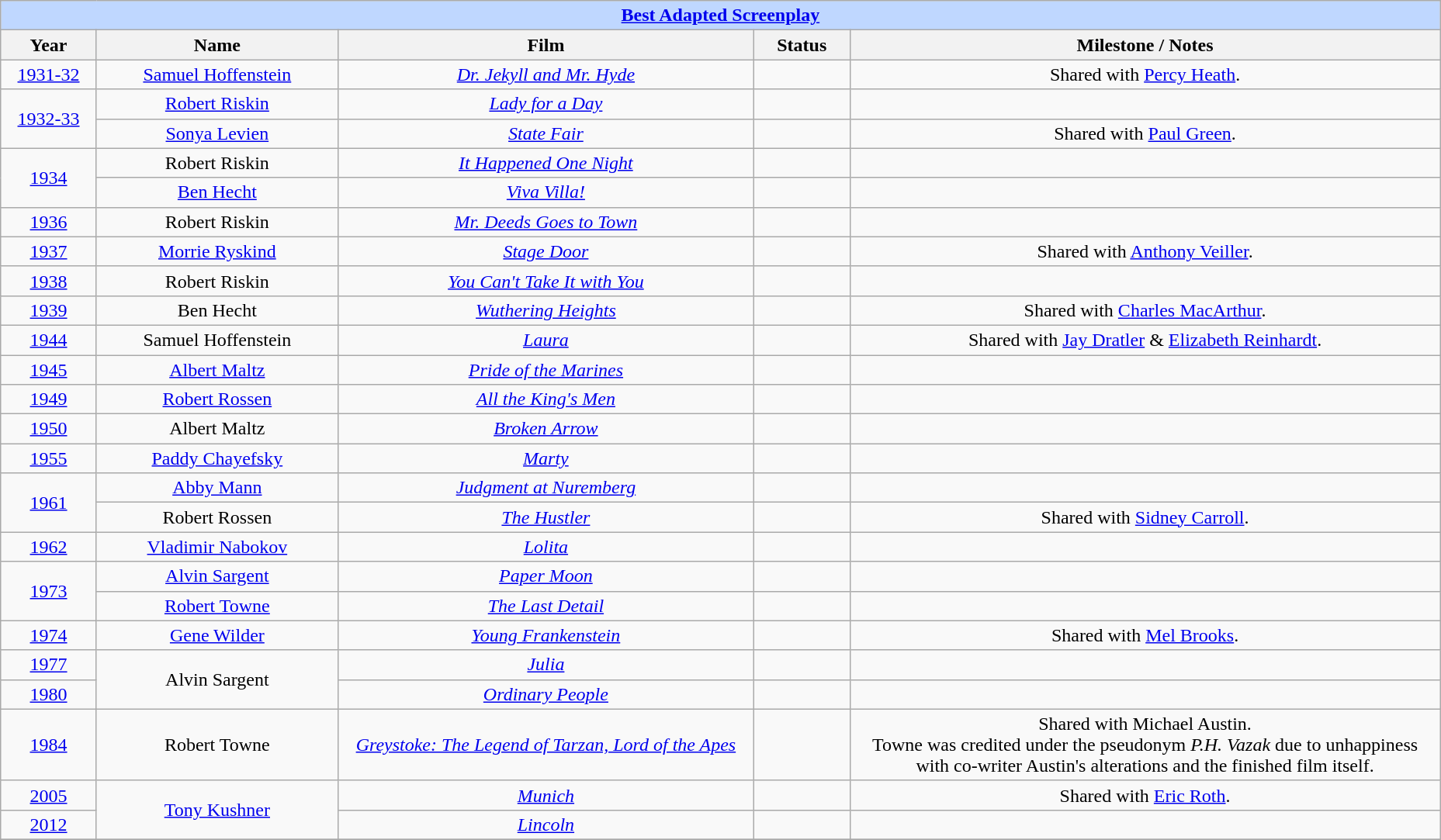<table class="wikitable" style="text-align: center">
<tr style="background:#bfd7ff;">
<td colspan=6 style="text-align:center;"><strong><a href='#'>Best Adapted Screenplay</a></strong></td>
</tr>
<tr style="background:#ebf5ff;">
<th style="width:075px;">Year</th>
<th style="width:200px;">Name</th>
<th style="width:350px;">Film</th>
<th style="width:075px;">Status</th>
<th style="width:500px;">Milestone / Notes</th>
</tr>
<tr>
<td><a href='#'>1931-32</a></td>
<td><a href='#'>Samuel Hoffenstein</a></td>
<td><em><a href='#'>Dr. Jekyll and Mr. Hyde</a></em></td>
<td></td>
<td>Shared with <a href='#'>Percy Heath</a>.</td>
</tr>
<tr>
<td rowspan=2><a href='#'>1932-33</a></td>
<td><a href='#'>Robert Riskin</a></td>
<td><em><a href='#'>Lady for a Day</a></em></td>
<td></td>
<td></td>
</tr>
<tr>
<td><a href='#'>Sonya Levien</a></td>
<td><a href='#'><em>State Fair</em></a></td>
<td></td>
<td>Shared with <a href='#'>Paul Green</a>.</td>
</tr>
<tr>
<td rowspan=2><a href='#'>1934</a></td>
<td>Robert Riskin</td>
<td><em><a href='#'>It Happened One Night</a></em></td>
<td></td>
<td></td>
</tr>
<tr>
<td><a href='#'>Ben Hecht</a></td>
<td><em><a href='#'>Viva Villa!</a></em></td>
<td></td>
<td></td>
</tr>
<tr>
<td><a href='#'>1936</a></td>
<td>Robert Riskin</td>
<td><em><a href='#'>Mr. Deeds Goes to Town</a></em></td>
<td></td>
<td></td>
</tr>
<tr>
<td><a href='#'>1937</a></td>
<td><a href='#'>Morrie Ryskind</a></td>
<td><em><a href='#'>Stage Door</a></em></td>
<td></td>
<td>Shared with <a href='#'>Anthony Veiller</a>.</td>
</tr>
<tr>
<td><a href='#'>1938</a></td>
<td>Robert Riskin</td>
<td><em><a href='#'>You Can't Take It with You</a></em></td>
<td></td>
<td></td>
</tr>
<tr>
<td><a href='#'>1939</a></td>
<td>Ben Hecht</td>
<td><em><a href='#'>Wuthering Heights</a></em></td>
<td></td>
<td>Shared with <a href='#'>Charles MacArthur</a>.</td>
</tr>
<tr>
<td><a href='#'>1944</a></td>
<td>Samuel Hoffenstein</td>
<td><em><a href='#'>Laura</a></em></td>
<td></td>
<td>Shared with <a href='#'>Jay Dratler</a> & <a href='#'>Elizabeth Reinhardt</a>.</td>
</tr>
<tr>
<td><a href='#'>1945</a></td>
<td><a href='#'>Albert Maltz</a></td>
<td><em><a href='#'>Pride of the Marines</a></em></td>
<td></td>
<td></td>
</tr>
<tr>
<td><a href='#'>1949</a></td>
<td><a href='#'>Robert Rossen</a></td>
<td><em><a href='#'>All the King's Men</a></em></td>
<td></td>
<td></td>
</tr>
<tr>
<td><a href='#'>1950</a></td>
<td>Albert Maltz</td>
<td><em><a href='#'>Broken Arrow</a></em></td>
<td></td>
<td></td>
</tr>
<tr>
<td><a href='#'>1955</a></td>
<td><a href='#'>Paddy Chayefsky</a></td>
<td><em><a href='#'>Marty</a></em></td>
<td></td>
<td></td>
</tr>
<tr>
<td rowspan="2"><a href='#'>1961</a></td>
<td><a href='#'>Abby Mann</a></td>
<td><em><a href='#'>Judgment at Nuremberg</a></em></td>
<td></td>
<td></td>
</tr>
<tr>
<td>Robert Rossen</td>
<td><em><a href='#'>The Hustler</a></em></td>
<td></td>
<td>Shared with <a href='#'>Sidney Carroll</a>.</td>
</tr>
<tr>
<td><a href='#'>1962</a></td>
<td><a href='#'>Vladimir Nabokov</a></td>
<td><em><a href='#'>Lolita</a></em></td>
<td></td>
<td></td>
</tr>
<tr>
<td rowspan=2><a href='#'>1973</a></td>
<td><a href='#'>Alvin Sargent</a></td>
<td><em><a href='#'>Paper Moon</a></em></td>
<td></td>
<td></td>
</tr>
<tr>
<td><a href='#'>Robert Towne</a></td>
<td><em><a href='#'>The Last Detail</a></em></td>
<td></td>
<td></td>
</tr>
<tr>
<td><a href='#'>1974</a></td>
<td><a href='#'>Gene Wilder</a></td>
<td><em><a href='#'>Young Frankenstein</a></em></td>
<td></td>
<td>Shared with <a href='#'>Mel Brooks</a>.</td>
</tr>
<tr>
<td><a href='#'>1977</a></td>
<td rowspan=2>Alvin Sargent</td>
<td><em><a href='#'>Julia</a></em></td>
<td></td>
<td></td>
</tr>
<tr>
<td><a href='#'>1980</a></td>
<td><em><a href='#'>Ordinary People</a></em></td>
<td></td>
<td></td>
</tr>
<tr>
<td><a href='#'>1984</a></td>
<td>Robert Towne</td>
<td><em><a href='#'>Greystoke: The Legend of Tarzan, Lord of the Apes</a></em></td>
<td></td>
<td>Shared with Michael Austin.<br>Towne was credited under the pseudonym <em>P.H. Vazak</em> due to unhappiness with co-writer Austin's alterations and the finished film itself.</td>
</tr>
<tr>
<td><a href='#'>2005</a></td>
<td rowspan=2><a href='#'>Tony Kushner</a></td>
<td><em><a href='#'>Munich</a></em></td>
<td></td>
<td>Shared with <a href='#'>Eric Roth</a>.</td>
</tr>
<tr>
<td><a href='#'>2012</a></td>
<td><em><a href='#'>Lincoln</a></em></td>
<td></td>
<td></td>
</tr>
<tr>
</tr>
</table>
